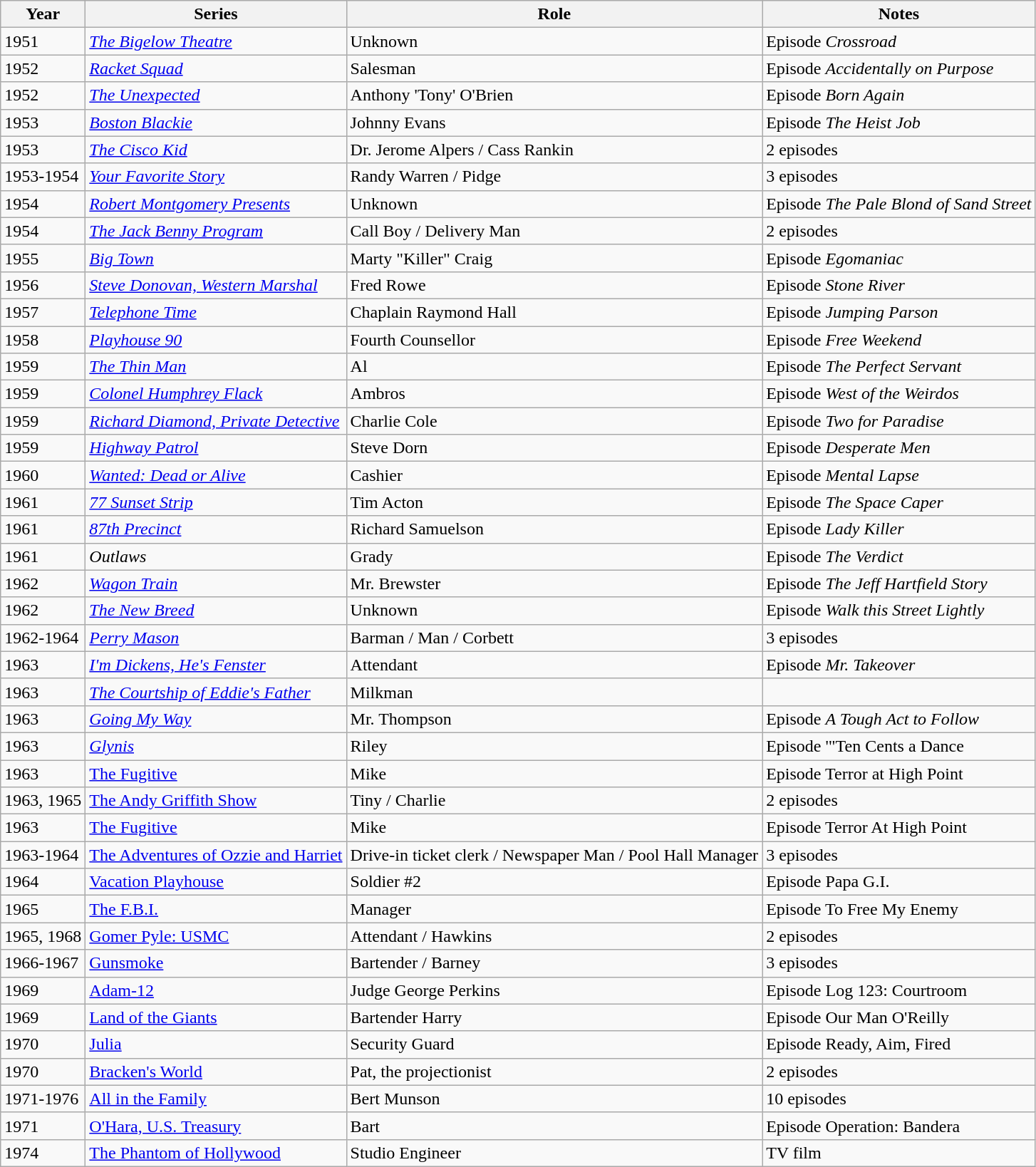<table class="wikitable">
<tr>
<th>Year</th>
<th>Series</th>
<th>Role</th>
<th>Notes</th>
</tr>
<tr>
<td>1951</td>
<td><em><a href='#'>The Bigelow Theatre</a></em></td>
<td>Unknown</td>
<td>Episode <em>Crossroad</em></td>
</tr>
<tr>
<td>1952</td>
<td><em><a href='#'>Racket Squad</a></em></td>
<td>Salesman</td>
<td>Episode <em>Accidentally on Purpose</em></td>
</tr>
<tr>
<td>1952</td>
<td><em><a href='#'>The Unexpected</a></em></td>
<td>Anthony 'Tony' O'Brien</td>
<td>Episode <em>Born Again</em></td>
</tr>
<tr>
<td>1953</td>
<td><em><a href='#'>Boston Blackie</a></em></td>
<td>Johnny Evans</td>
<td>Episode <em>The Heist Job</em></td>
</tr>
<tr>
<td>1953</td>
<td><em><a href='#'>The Cisco Kid</a></em></td>
<td>Dr. Jerome Alpers / Cass Rankin</td>
<td>2 episodes</td>
</tr>
<tr>
<td>1953-1954</td>
<td><em><a href='#'>Your Favorite Story</a></em></td>
<td>Randy Warren / Pidge</td>
<td>3 episodes</td>
</tr>
<tr>
<td>1954</td>
<td><em><a href='#'>Robert Montgomery Presents</a></em></td>
<td>Unknown</td>
<td>Episode <em>The Pale Blond of Sand Street</em></td>
</tr>
<tr>
<td>1954</td>
<td><em><a href='#'>The Jack Benny Program</a></em></td>
<td>Call Boy / Delivery Man</td>
<td>2 episodes</td>
</tr>
<tr>
<td>1955</td>
<td><em><a href='#'>Big Town</a></em></td>
<td>Marty "Killer" Craig</td>
<td>Episode <em>Egomaniac</em></td>
</tr>
<tr>
<td>1956</td>
<td><em><a href='#'>Steve Donovan, Western Marshal </a></em></td>
<td>Fred Rowe</td>
<td>Episode <em>Stone River</em></td>
</tr>
<tr>
<td>1957</td>
<td><em><a href='#'>Telephone Time</a></em></td>
<td>Chaplain Raymond Hall</td>
<td>Episode <em>Jumping Parson</em></td>
</tr>
<tr>
<td>1958</td>
<td><em><a href='#'>Playhouse 90</a></em></td>
<td>Fourth Counsellor</td>
<td>Episode <em>Free Weekend</em></td>
</tr>
<tr>
<td>1959</td>
<td><em><a href='#'>The Thin Man</a></em></td>
<td>Al</td>
<td>Episode <em>The Perfect Servant</em></td>
</tr>
<tr>
<td>1959</td>
<td><em><a href='#'>Colonel Humphrey Flack</a></em></td>
<td>Ambros</td>
<td>Episode <em>West of the Weirdos</em></td>
</tr>
<tr>
<td>1959</td>
<td><em><a href='#'>Richard Diamond, Private Detective</a></em></td>
<td>Charlie Cole</td>
<td>Episode <em>Two for Paradise</em></td>
</tr>
<tr>
<td>1959</td>
<td><em><a href='#'>Highway Patrol</a></em></td>
<td>Steve Dorn</td>
<td>Episode <em>Desperate Men</em></td>
</tr>
<tr>
<td>1960</td>
<td><em><a href='#'>Wanted: Dead or Alive</a></em></td>
<td>Cashier</td>
<td>Episode <em>Mental Lapse</em></td>
</tr>
<tr>
<td>1961</td>
<td><em><a href='#'>77 Sunset Strip</a></em></td>
<td>Tim Acton</td>
<td>Episode <em>The Space Caper</em></td>
</tr>
<tr>
<td>1961</td>
<td><em><a href='#'>87th Precinct</a></em></td>
<td>Richard Samuelson</td>
<td>Episode <em>Lady Killer</em></td>
</tr>
<tr>
<td>1961</td>
<td><em>Outlaws</em></td>
<td>Grady</td>
<td>Episode <em>The Verdict</em></td>
</tr>
<tr>
<td>1962</td>
<td><em><a href='#'>Wagon Train</a></em></td>
<td>Mr. Brewster</td>
<td>Episode <em>The Jeff Hartfield Story </em></td>
</tr>
<tr>
<td>1962</td>
<td><em><a href='#'>The New Breed</a></em></td>
<td>Unknown</td>
<td>Episode <em>Walk this Street Lightly</em></td>
</tr>
<tr>
<td>1962-1964</td>
<td><em><a href='#'>Perry Mason</a></em></td>
<td>Barman / Man / Corbett</td>
<td>3 episodes</td>
</tr>
<tr>
<td>1963</td>
<td><em><a href='#'>I'm Dickens, He's Fenster</a></em></td>
<td>Attendant</td>
<td>Episode <em>Mr. Takeover</em></td>
</tr>
<tr>
<td>1963</td>
<td><em><a href='#'>The Courtship of Eddie's Father</a></em></td>
<td>Milkman</td>
<td></td>
</tr>
<tr>
<td>1963</td>
<td><em><a href='#'>Going My Way</a></em></td>
<td>Mr. Thompson</td>
<td>Episode <em>A Tough Act to Follow</em></td>
</tr>
<tr>
<td>1963</td>
<td><em><a href='#'>Glynis</a></em></td>
<td>Riley</td>
<td>Episode '"Ten Cents a Dance<em></td>
</tr>
<tr>
<td>1963</td>
<td></em><a href='#'>The Fugitive</a><em></td>
<td>Mike</td>
<td>Episode </em>Terror at High Point<em></td>
</tr>
<tr>
<td>1963, 1965</td>
<td></em><a href='#'>The Andy Griffith Show</a><em></td>
<td>Tiny / Charlie</td>
<td>2 episodes</td>
</tr>
<tr>
<td>1963</td>
<td></em><a href='#'>The Fugitive</a><em></td>
<td>Mike</td>
<td>Episode </em>Terror At High Point<em></td>
</tr>
<tr>
<td>1963-1964</td>
<td></em><a href='#'>The Adventures of Ozzie and Harriet</a><em></td>
<td>Drive-in ticket clerk / Newspaper Man / Pool Hall Manager</td>
<td>3 episodes</td>
</tr>
<tr>
<td>1964</td>
<td></em><a href='#'>Vacation Playhouse</a><em></td>
<td>Soldier #2</td>
<td>Episode </em>Papa G.I.<em></td>
</tr>
<tr>
<td>1965</td>
<td></em><a href='#'>The F.B.I.</a><em></td>
<td>Manager</td>
<td>Episode </em>To Free My Enemy<em></td>
</tr>
<tr>
<td>1965, 1968</td>
<td></em><a href='#'>Gomer Pyle: USMC</a><em></td>
<td>Attendant / Hawkins</td>
<td>2 episodes</td>
</tr>
<tr>
<td>1966-1967</td>
<td></em><a href='#'>Gunsmoke</a><em></td>
<td>Bartender / Barney</td>
<td>3 episodes</td>
</tr>
<tr>
<td>1969</td>
<td></em><a href='#'>Adam-12</a><em></td>
<td>Judge George Perkins</td>
<td>Episode </em>Log 123: Courtroom<em></td>
</tr>
<tr>
<td>1969</td>
<td></em><a href='#'>Land of the Giants</a><em></td>
<td>Bartender Harry</td>
<td>Episode </em>Our Man O'Reilly<em></td>
</tr>
<tr>
<td>1970</td>
<td></em><a href='#'>Julia</a><em></td>
<td>Security Guard</td>
<td>Episode </em>Ready, Aim, Fired<em></td>
</tr>
<tr>
<td>1970</td>
<td></em><a href='#'>Bracken's World</a><em></td>
<td>Pat, the projectionist</td>
<td>2 episodes</td>
</tr>
<tr>
<td>1971-1976</td>
<td></em><a href='#'>All in the Family</a><em></td>
<td>Bert Munson</td>
<td>10 episodes</td>
</tr>
<tr>
<td>1971</td>
<td></em><a href='#'>O'Hara, U.S. Treasury</a><em></td>
<td>Bart</td>
<td>Episode </em>Operation: Bandera<em></td>
</tr>
<tr>
<td>1974</td>
<td></em><a href='#'>The Phantom of Hollywood</a><em></td>
<td>Studio Engineer</td>
<td>TV film</td>
</tr>
</table>
